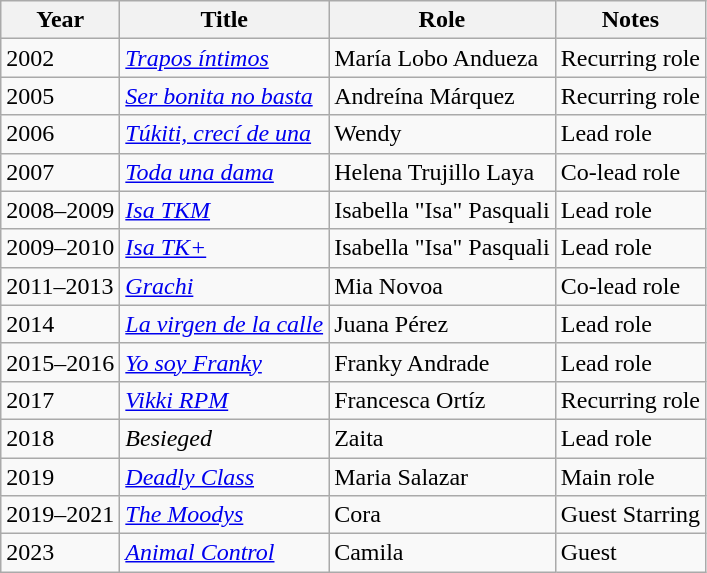<table class="wikitable sortable">
<tr>
<th>Year</th>
<th>Title</th>
<th>Role</th>
<th>Notes</th>
</tr>
<tr>
<td>2002</td>
<td><em><a href='#'>Trapos íntimos</a></em></td>
<td>María Lobo Andueza</td>
<td>Recurring role</td>
</tr>
<tr>
<td>2005</td>
<td><em><a href='#'>Ser bonita no basta</a></em></td>
<td>Andreína Márquez</td>
<td>Recurring role</td>
</tr>
<tr>
<td>2006</td>
<td><em><a href='#'>Túkiti, crecí de una</a></em></td>
<td>Wendy</td>
<td>Lead role</td>
</tr>
<tr>
<td>2007</td>
<td><em><a href='#'>Toda una dama</a></em></td>
<td>Helena Trujillo Laya</td>
<td>Co-lead role</td>
</tr>
<tr>
<td>2008–2009</td>
<td><em><a href='#'>Isa TKM</a></em></td>
<td>Isabella "Isa" Pasquali</td>
<td>Lead role</td>
</tr>
<tr>
<td>2009–2010</td>
<td><em><a href='#'>Isa TK+</a></em></td>
<td>Isabella "Isa" Pasquali</td>
<td>Lead role</td>
</tr>
<tr>
<td>2011–2013</td>
<td><em><a href='#'>Grachi</a></em></td>
<td>Mia Novoa</td>
<td>Co-lead role</td>
</tr>
<tr>
<td>2014</td>
<td><em><a href='#'>La virgen de la calle</a></em></td>
<td>Juana Pérez</td>
<td>Lead role</td>
</tr>
<tr>
<td>2015–2016</td>
<td><em><a href='#'>Yo soy Franky</a></em></td>
<td>Franky Andrade</td>
<td>Lead role</td>
</tr>
<tr>
<td>2017</td>
<td><em><a href='#'>Vikki RPM</a></em></td>
<td>Francesca Ortíz</td>
<td>Recurring role</td>
</tr>
<tr>
<td>2018</td>
<td><em>Besieged</em></td>
<td>Zaita</td>
<td>Lead role</td>
</tr>
<tr>
<td>2019</td>
<td><em><a href='#'>Deadly Class</a></em></td>
<td>Maria Salazar</td>
<td>Main role</td>
</tr>
<tr>
<td>2019–2021</td>
<td><em><a href='#'>The Moodys</a></em></td>
<td>Cora</td>
<td>Guest Starring</td>
</tr>
<tr>
<td>2023</td>
<td><em><a href='#'>Animal Control</a></em></td>
<td>Camila</td>
<td>Guest</td>
</tr>
</table>
